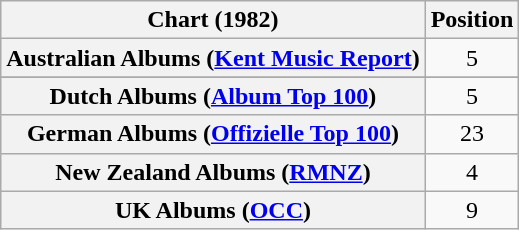<table class="wikitable sortable plainrowheaders" style="text-align:center">
<tr>
<th scope="col">Chart (1982)</th>
<th scope="col">Position</th>
</tr>
<tr>
<th scope="row">Australian Albums (<a href='#'>Kent Music Report</a>)</th>
<td>5</td>
</tr>
<tr>
</tr>
<tr>
<th scope="row">Dutch Albums (<a href='#'>Album Top 100</a>)</th>
<td>5</td>
</tr>
<tr>
<th scope="row">German Albums (<a href='#'>Offizielle Top 100</a>)</th>
<td>23</td>
</tr>
<tr>
<th scope="row">New Zealand Albums (<a href='#'>RMNZ</a>)</th>
<td>4</td>
</tr>
<tr>
<th scope="row">UK Albums (<a href='#'>OCC</a>)</th>
<td>9</td>
</tr>
</table>
